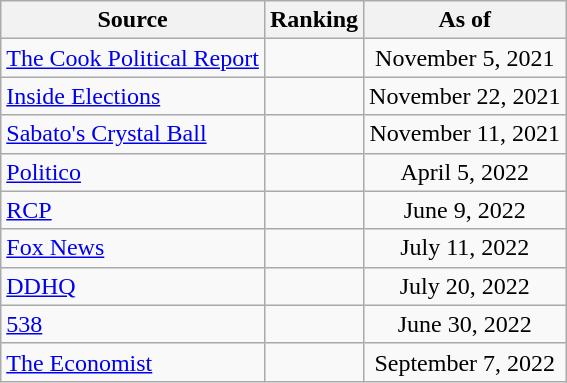<table class="wikitable" style="text-align:center">
<tr>
<th>Source</th>
<th>Ranking</th>
<th>As of</th>
</tr>
<tr>
<td align=left><a href='#'>The Cook Political Report</a></td>
<td></td>
<td>November 5, 2021</td>
</tr>
<tr>
<td align=left><a href='#'>Inside Elections</a></td>
<td></td>
<td>November 22, 2021</td>
</tr>
<tr>
<td align=left><a href='#'>Sabato's Crystal Ball</a></td>
<td></td>
<td>November 11, 2021</td>
</tr>
<tr>
<td align="left"><a href='#'>Politico</a></td>
<td></td>
<td>April 5, 2022</td>
</tr>
<tr>
<td align="left"><a href='#'>RCP</a></td>
<td></td>
<td>June 9, 2022</td>
</tr>
<tr>
<td align=left><a href='#'>Fox News</a></td>
<td></td>
<td>July 11, 2022</td>
</tr>
<tr>
<td align="left"><a href='#'>DDHQ</a></td>
<td></td>
<td>July 20, 2022</td>
</tr>
<tr>
<td align="left"><a href='#'>538</a></td>
<td></td>
<td>June 30, 2022</td>
</tr>
<tr>
<td align="left"><a href='#'>The Economist</a></td>
<td></td>
<td>September 7, 2022</td>
</tr>
</table>
